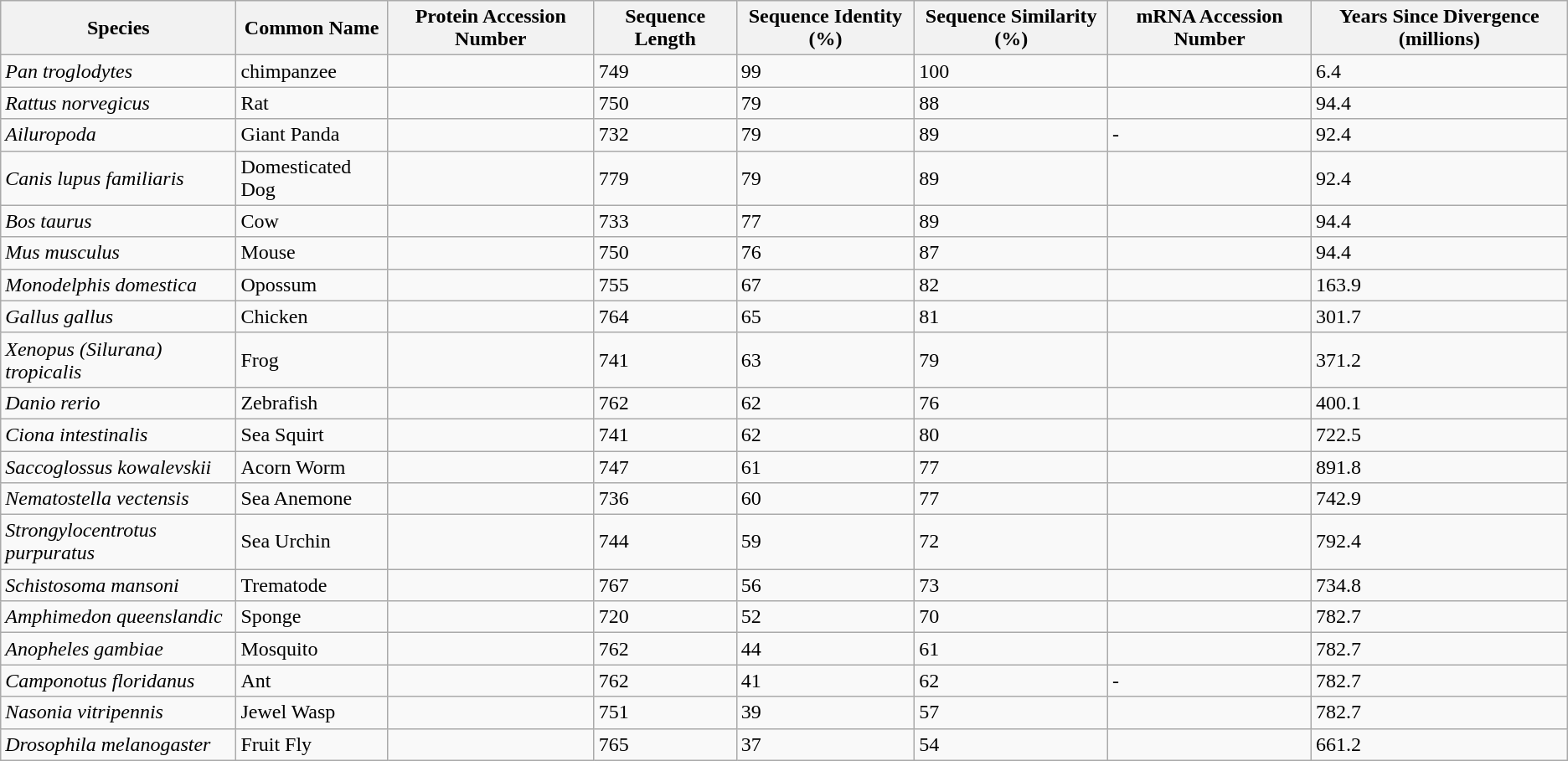<table class="wikitable sortable">
<tr>
<th>Species</th>
<th>Common Name</th>
<th>Protein Accession Number</th>
<th>Sequence Length</th>
<th>Sequence Identity (%)</th>
<th>Sequence Similarity (%)</th>
<th>mRNA Accession Number</th>
<th>Years Since Divergence (millions)</th>
</tr>
<tr>
<td><em>Pan troglodytes</em></td>
<td>chimpanzee</td>
<td></td>
<td>749</td>
<td>99</td>
<td>100</td>
<td></td>
<td>6.4</td>
</tr>
<tr>
<td><em>Rattus norvegicus</em></td>
<td>Rat</td>
<td></td>
<td>750</td>
<td>79</td>
<td>88</td>
<td></td>
<td>94.4</td>
</tr>
<tr>
<td><em>Ailuropoda</em></td>
<td>Giant Panda</td>
<td></td>
<td>732</td>
<td>79</td>
<td>89</td>
<td>-</td>
<td>92.4</td>
</tr>
<tr>
<td><em>Canis lupus familiaris</em></td>
<td>Domesticated Dog</td>
<td></td>
<td>779</td>
<td>79</td>
<td>89</td>
<td></td>
<td>92.4</td>
</tr>
<tr>
<td><em>Bos taurus</em></td>
<td>Cow</td>
<td></td>
<td>733</td>
<td>77</td>
<td>89</td>
<td></td>
<td>94.4</td>
</tr>
<tr>
<td><em>Mus musculus</em></td>
<td>Mouse</td>
<td></td>
<td>750</td>
<td>76</td>
<td>87</td>
<td></td>
<td>94.4</td>
</tr>
<tr>
<td><em>Monodelphis domestica</em></td>
<td>Opossum</td>
<td></td>
<td>755</td>
<td>67</td>
<td>82</td>
<td></td>
<td>163.9</td>
</tr>
<tr>
<td><em>Gallus gallus</em></td>
<td>Chicken</td>
<td></td>
<td>764</td>
<td>65</td>
<td>81</td>
<td></td>
<td>301.7</td>
</tr>
<tr>
<td><em>Xenopus (Silurana) tropicalis</em></td>
<td>Frog</td>
<td></td>
<td>741</td>
<td>63</td>
<td>79</td>
<td></td>
<td>371.2</td>
</tr>
<tr>
<td><em>Danio rerio</em></td>
<td>Zebrafish</td>
<td></td>
<td>762</td>
<td>62</td>
<td>76</td>
<td></td>
<td>400.1</td>
</tr>
<tr>
<td><em>Ciona intestinalis</em></td>
<td>Sea Squirt</td>
<td></td>
<td>741</td>
<td>62</td>
<td>80</td>
<td></td>
<td>722.5</td>
</tr>
<tr>
<td><em>Saccoglossus kowalevskii</em></td>
<td>Acorn Worm</td>
<td></td>
<td>747</td>
<td>61</td>
<td>77</td>
<td></td>
<td>891.8</td>
</tr>
<tr>
<td><em>Nematostella vectensis</em></td>
<td>Sea Anemone</td>
<td></td>
<td>736</td>
<td>60</td>
<td>77</td>
<td></td>
<td>742.9</td>
</tr>
<tr>
<td><em>Strongylocentrotus purpuratus</em></td>
<td>Sea Urchin</td>
<td></td>
<td>744</td>
<td>59</td>
<td>72</td>
<td></td>
<td>792.4</td>
</tr>
<tr>
<td><em>Schistosoma mansoni</em></td>
<td>Trematode</td>
<td></td>
<td>767</td>
<td>56</td>
<td>73</td>
<td></td>
<td>734.8</td>
</tr>
<tr>
<td><em>Amphimedon queenslandic</em></td>
<td>Sponge</td>
<td></td>
<td>720</td>
<td>52</td>
<td>70</td>
<td></td>
<td>782.7</td>
</tr>
<tr>
<td><em>Anopheles gambiae</em></td>
<td>Mosquito</td>
<td></td>
<td>762</td>
<td>44</td>
<td>61</td>
<td></td>
<td>782.7</td>
</tr>
<tr>
<td><em>Camponotus floridanus</em></td>
<td>Ant</td>
<td></td>
<td>762</td>
<td>41</td>
<td>62</td>
<td>-</td>
<td>782.7</td>
</tr>
<tr>
<td><em>Nasonia vitripennis</em></td>
<td>Jewel Wasp</td>
<td></td>
<td>751</td>
<td>39</td>
<td>57</td>
<td></td>
<td>782.7</td>
</tr>
<tr>
<td><em>Drosophila melanogaster</em></td>
<td>Fruit Fly</td>
<td></td>
<td>765</td>
<td>37</td>
<td>54</td>
<td></td>
<td>661.2</td>
</tr>
</table>
